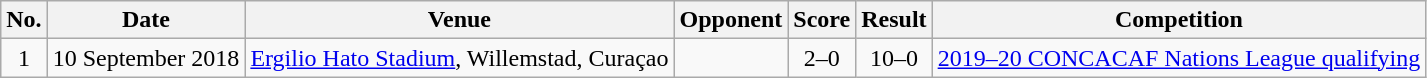<table class="wikitable">
<tr>
<th>No.</th>
<th>Date</th>
<th>Venue</th>
<th>Opponent</th>
<th>Score</th>
<th>Result</th>
<th>Competition</th>
</tr>
<tr>
<td align=center>1</td>
<td>10 September 2018</td>
<td><a href='#'>Ergilio Hato Stadium</a>, Willemstad, Curaçao</td>
<td></td>
<td align=center>2–0</td>
<td align=center>10–0</td>
<td><a href='#'>2019–20 CONCACAF Nations League qualifying</a></td>
</tr>
</table>
